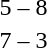<table style="text-align:center">
<tr>
<th width=200></th>
<th width=100></th>
<th width=200></th>
</tr>
<tr>
<td align=right></td>
<td>5 – 8</td>
<td align=left><strong></strong></td>
</tr>
<tr>
<td align=right><strong></strong></td>
<td>7 – 3</td>
<td align=left></td>
</tr>
</table>
